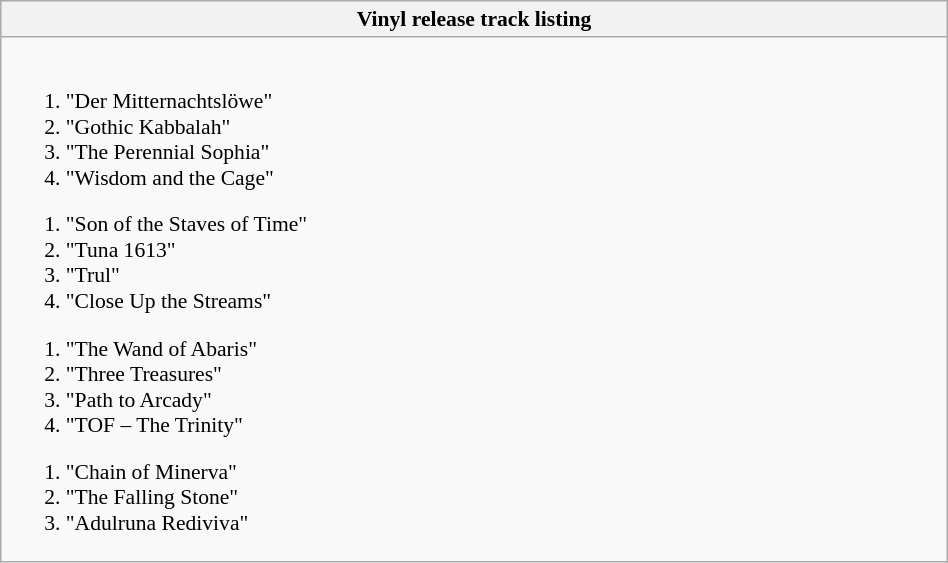<table class="wikitable collapsible collapsed" style="clear:none; font-size:90%; margin:0 auto; padding:0 auto; min-width:50%">
<tr>
<th align="left" colspan=1>Vinyl release track listing</th>
</tr>
<tr>
<td><br><ol><li>"Der Mitternachtslöwe"</li><li>"Gothic Kabbalah"</li><li>"The Perennial Sophia"</li><li>"Wisdom and the Cage"</li></ol><ol><li>"Son of the Staves of Time"</li><li>"Tuna 1613"</li><li>"Trul"</li><li>"Close Up the Streams"</li></ol><ol><li>"The Wand of Abaris"</li><li>"Three Treasures"</li><li>"Path to Arcady"</li><li>"TOF – The Trinity"</li></ol><ol><li>"Chain of Minerva"</li><li>"The Falling Stone"</li><li>"Adulruna Rediviva"</li></ol></td>
</tr>
</table>
